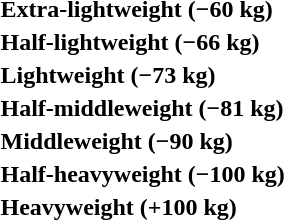<table>
<tr>
<th rowspan=2 style="text-align:left;">Extra-lightweight (−60 kg)</th>
<td rowspan=2></td>
<td rowspan=2></td>
<td></td>
</tr>
<tr>
<td></td>
</tr>
<tr>
<th rowspan=2 style="text-align:left;">Half-lightweight (−66 kg)</th>
<td rowspan=2></td>
<td rowspan=2></td>
<td></td>
</tr>
<tr>
<td></td>
</tr>
<tr>
<th rowspan=2 style="text-align:left;">Lightweight (−73 kg)</th>
<td rowspan=2></td>
<td rowspan=2></td>
<td></td>
</tr>
<tr>
<td></td>
</tr>
<tr>
<th rowspan=2 style="text-align:left;">Half-middleweight (−81 kg)</th>
<td rowspan=2></td>
<td rowspan=2></td>
<td></td>
</tr>
<tr>
<td></td>
</tr>
<tr>
<th rowspan=2 style="text-align:left;">Middleweight (−90 kg)</th>
<td rowspan=2></td>
<td rowspan=2></td>
<td></td>
</tr>
<tr>
<td></td>
</tr>
<tr>
<th rowspan=2 style="text-align:left;">Half-heavyweight (−100 kg)</th>
<td rowspan=2></td>
<td rowspan=2></td>
<td></td>
</tr>
<tr>
<td></td>
</tr>
<tr>
<th rowspan=2 style="text-align:left;">Heavyweight (+100 kg)</th>
<td rowspan=2></td>
<td rowspan=2></td>
<td></td>
</tr>
<tr>
<td></td>
</tr>
</table>
